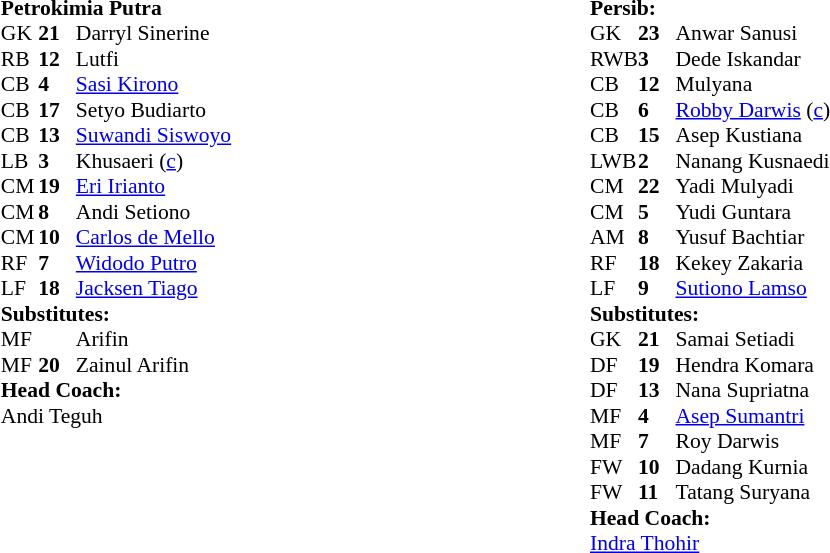<table width="100%">
<tr>
<td width="50%" valign="top"><br><table width="100%">
<tr>
<td width="50%" valign="top"><br><table align="center" cellpadding="0" cellspacing="0" style="font-size: 90%">
<tr>
<td colspan="4"><strong>Petrokimia Putra</strong></td>
<td></td>
</tr>
<tr>
<th width="25"></th>
<th width="25"></th>
</tr>
<tr>
<td>GK</td>
<td><strong>21</strong></td>
<td> Darryl Sinerine</td>
<td></td>
<td></td>
</tr>
<tr>
<td>RB</td>
<td><strong>12</strong></td>
<td> Lutfi</td>
<td></td>
<td></td>
</tr>
<tr>
<td>CB</td>
<td><strong>4</strong></td>
<td> <a href='#'>Sasi Kirono</a></td>
<td></td>
<td></td>
</tr>
<tr>
<td>CB</td>
<td><strong>17</strong></td>
<td> Setyo Budiarto</td>
<td></td>
<td></td>
</tr>
<tr>
<td>CB</td>
<td><strong>13</strong></td>
<td> <a href='#'>Suwandi Siswoyo</a></td>
<td></td>
<td></td>
</tr>
<tr>
<td>LB</td>
<td><strong>3</strong></td>
<td> Khusaeri (<a href='#'>c</a>)</td>
<td></td>
<td></td>
</tr>
<tr>
<td>CM</td>
<td><strong>19</strong></td>
<td> <a href='#'>Eri Irianto</a></td>
<td></td>
<td></td>
</tr>
<tr>
<td>CM</td>
<td><strong>8</strong></td>
<td> Andi Setiono</td>
<td></td>
<td></td>
</tr>
<tr>
<td>CM</td>
<td><strong>10</strong></td>
<td> <a href='#'>Carlos de Mello</a></td>
<td></td>
<td></td>
</tr>
<tr>
<td>RF</td>
<td><strong>7</strong></td>
<td> <a href='#'>Widodo Putro</a></td>
<td></td>
<td></td>
</tr>
<tr>
<td>LF</td>
<td><strong>18</strong></td>
<td> <a href='#'>Jacksen Tiago</a></td>
<td></td>
<td></td>
</tr>
<tr>
<td colspan="3"><strong>Substitutes:</strong></td>
<td></td>
<td></td>
</tr>
<tr>
<td>MF</td>
<td></td>
<td> Arifin</td>
<td></td>
<td></td>
</tr>
<tr>
<td>MF</td>
<td><strong>20</strong></td>
<td> Zainul Arifin</td>
<td></td>
<td></td>
</tr>
<tr>
<td colspan="3"><strong>Head Coach:</strong></td>
<td></td>
<td></td>
</tr>
<tr>
<td colspan="4"> Andi Teguh</td>
<td></td>
</tr>
</table>
</td>
<td width="50%" valign="top"><br><table cellpadding="0" cellspacing="0" style="font-size: 90%">
<tr>
<td></td>
<td></td>
<td></td>
<td></td>
<td colspan="4"><strong>Persib:</strong></td>
</tr>
<tr>
<th></th>
<th></th>
<th></th>
<th></th>
<th width="25"></th>
<th width="25"></th>
</tr>
<tr>
<td></td>
<td></td>
<td></td>
<td></td>
<td>GK</td>
<td><strong>23</strong></td>
<td> Anwar Sanusi</td>
</tr>
<tr>
<td></td>
<td></td>
<td></td>
<td></td>
<td>RWB</td>
<td><strong>3</strong></td>
<td> Dede Iskandar</td>
</tr>
<tr>
<td></td>
<td></td>
<td></td>
<td></td>
<td>CB</td>
<td><strong>12</strong></td>
<td> Mulyana</td>
<td></td>
<td></td>
</tr>
<tr>
<td></td>
<td></td>
<td></td>
<td></td>
<td>CB</td>
<td><strong>6</strong></td>
<td> <a href='#'>Robby Darwis</a> (<a href='#'>c</a>)</td>
<td></td>
<td></td>
</tr>
<tr>
<td></td>
<td></td>
<td></td>
<td></td>
<td>CB</td>
<td><strong>15</strong></td>
<td> Asep Kustiana</td>
</tr>
<tr>
<td></td>
<td></td>
<td></td>
<td></td>
<td>LWB</td>
<td><strong>2</strong></td>
<td> Nanang Kusnaedi</td>
<td></td>
<td></td>
</tr>
<tr>
<td></td>
<td></td>
<td></td>
<td></td>
<td>CM</td>
<td><strong>22</strong></td>
<td> Yadi Mulyadi</td>
</tr>
<tr>
<td></td>
<td></td>
<td></td>
<td></td>
<td>CM</td>
<td><strong>5</strong></td>
<td> Yudi Guntara</td>
<td></td>
<td></td>
</tr>
<tr>
<td></td>
<td></td>
<td></td>
<td></td>
<td>AM</td>
<td><strong>8</strong></td>
<td> Yusuf Bachtiar</td>
</tr>
<tr>
<td></td>
<td></td>
<td></td>
<td></td>
<td>RF</td>
<td><strong>18</strong></td>
<td> Kekey Zakaria</td>
<td></td>
<td></td>
</tr>
<tr>
<td></td>
<td></td>
<td></td>
<td></td>
<td>LF</td>
<td><strong>9</strong></td>
<td> <a href='#'>Sutiono Lamso</a></td>
</tr>
<tr>
<td></td>
<td></td>
<td></td>
<td></td>
<td colspan="3"><strong>Substitutes:</strong></td>
</tr>
<tr>
<td></td>
<td></td>
<td></td>
<td></td>
<td>GK</td>
<td><strong>21</strong></td>
<td> Samai Setiadi</td>
</tr>
<tr>
<td></td>
<td></td>
<td></td>
<td></td>
<td>DF</td>
<td><strong>19</strong></td>
<td> Hendra Komara</td>
<td></td>
<td></td>
</tr>
<tr>
<td></td>
<td></td>
<td></td>
<td></td>
<td>DF</td>
<td><strong>13</strong></td>
<td> Nana Supriatna</td>
<td></td>
<td></td>
</tr>
<tr>
<td></td>
<td></td>
<td></td>
<td></td>
<td>MF</td>
<td><strong>4</strong></td>
<td> <a href='#'>Asep Sumantri</a></td>
<td></td>
<td></td>
</tr>
<tr>
<td></td>
<td></td>
<td></td>
<td></td>
<td>MF</td>
<td><strong>7</strong></td>
<td> Roy Darwis</td>
<td></td>
<td></td>
</tr>
<tr>
<td></td>
<td></td>
<td></td>
<td></td>
<td>FW</td>
<td><strong>10</strong></td>
<td> Dadang Kurnia</td>
<td></td>
<td></td>
</tr>
<tr>
<td></td>
<td></td>
<td></td>
<td></td>
<td>FW</td>
<td><strong>11</strong></td>
<td> Tatang Suryana</td>
</tr>
<tr>
<td></td>
<td></td>
<td></td>
<td></td>
<td colspan="3"><strong>Head Coach:</strong></td>
</tr>
<tr>
<td></td>
<td></td>
<td></td>
<td></td>
<td colspan="4"> <a href='#'>Indra Thohir</a></td>
</tr>
</table>
</td>
</tr>
</table>
</td>
</tr>
</table>
